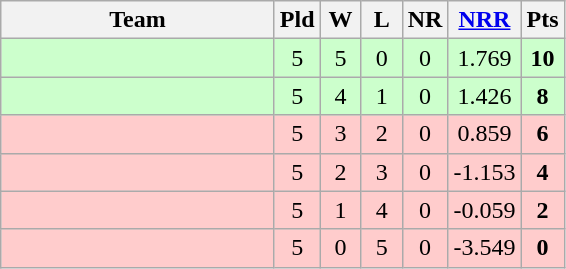<table class="wikitable" style="text-align:center">
<tr>
<th width=175>Team</th>
<th width=20 abbr="Played">Pld</th>
<th width=20 abbr="Won">W</th>
<th width=20 abbr="Lost">L</th>
<th width=20 abbr="No result">NR</th>
<th width=20 abbr="Net run rate"><a href='#'>NRR</a></th>
<th width=20 abbr="Points">Pts</th>
</tr>
<tr bgcolor="#ccffcc">
<td align="left"></td>
<td>5</td>
<td>5</td>
<td>0</td>
<td>0</td>
<td>1.769</td>
<td><strong>10</strong></td>
</tr>
<tr bgcolor="#ccffcc">
<td align="left"></td>
<td>5</td>
<td>4</td>
<td>1</td>
<td>0</td>
<td>1.426</td>
<td><strong>8</strong></td>
</tr>
<tr bgcolor="#ffcccc">
<td align="left"></td>
<td>5</td>
<td>3</td>
<td>2</td>
<td>0</td>
<td>0.859</td>
<td><strong>6</strong></td>
</tr>
<tr bgcolor="#ffcccc">
<td align="left"></td>
<td>5</td>
<td>2</td>
<td>3</td>
<td>0</td>
<td>-1.153</td>
<td><strong>4</strong></td>
</tr>
<tr bgcolor="#ffcccc">
<td align="left"></td>
<td>5</td>
<td>1</td>
<td>4</td>
<td>0</td>
<td>-0.059</td>
<td><strong>2</strong></td>
</tr>
<tr bgcolor="#ffcccc">
<td align="left"></td>
<td>5</td>
<td>0</td>
<td>5</td>
<td>0</td>
<td>-3.549</td>
<td><strong>0</strong></td>
</tr>
</table>
